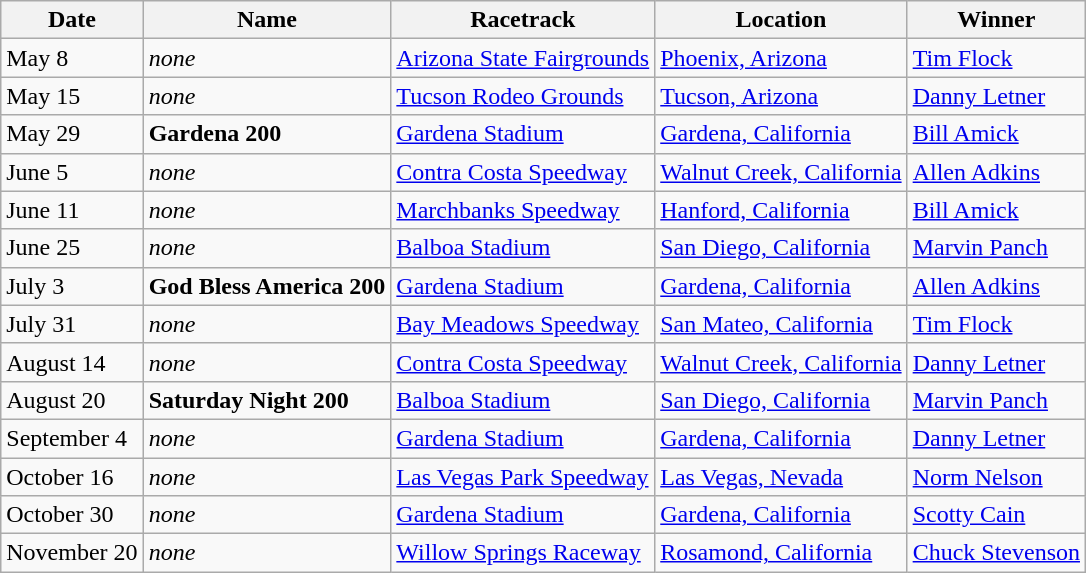<table class="wikitable">
<tr>
<th>Date</th>
<th>Name</th>
<th>Racetrack</th>
<th>Location</th>
<th>Winner</th>
</tr>
<tr>
<td>May 8</td>
<td><em>none</em></td>
<td><a href='#'>Arizona State Fairgrounds</a></td>
<td><a href='#'>Phoenix, Arizona</a></td>
<td><a href='#'>Tim Flock</a></td>
</tr>
<tr>
<td>May 15</td>
<td><em>none</em></td>
<td><a href='#'>Tucson Rodeo Grounds</a></td>
<td><a href='#'>Tucson, Arizona</a></td>
<td><a href='#'>Danny Letner</a></td>
</tr>
<tr>
<td>May 29</td>
<td><strong>Gardena 200</strong></td>
<td><a href='#'>Gardena Stadium</a></td>
<td><a href='#'>Gardena, California</a></td>
<td><a href='#'>Bill Amick</a></td>
</tr>
<tr>
<td>June 5</td>
<td><em>none</em></td>
<td><a href='#'>Contra Costa Speedway</a></td>
<td><a href='#'>Walnut Creek, California</a></td>
<td><a href='#'>Allen Adkins</a></td>
</tr>
<tr>
<td>June 11</td>
<td><em>none</em></td>
<td><a href='#'>Marchbanks Speedway</a></td>
<td><a href='#'>Hanford, California</a></td>
<td><a href='#'>Bill Amick</a></td>
</tr>
<tr>
<td>June 25</td>
<td><em>none</em></td>
<td><a href='#'>Balboa Stadium</a></td>
<td><a href='#'>San Diego, California</a></td>
<td><a href='#'>Marvin Panch</a></td>
</tr>
<tr>
<td>July 3</td>
<td><strong>God Bless America 200</strong></td>
<td><a href='#'>Gardena Stadium</a></td>
<td><a href='#'>Gardena, California</a></td>
<td><a href='#'>Allen Adkins</a></td>
</tr>
<tr>
<td>July 31</td>
<td><em>none</em></td>
<td><a href='#'>Bay Meadows Speedway</a></td>
<td><a href='#'>San Mateo, California</a></td>
<td><a href='#'>Tim Flock</a></td>
</tr>
<tr>
<td>August 14</td>
<td><em>none</em></td>
<td><a href='#'>Contra Costa Speedway</a></td>
<td><a href='#'>Walnut Creek, California</a></td>
<td><a href='#'>Danny Letner</a></td>
</tr>
<tr>
<td>August 20</td>
<td><strong>Saturday Night 200</strong></td>
<td><a href='#'>Balboa Stadium</a></td>
<td><a href='#'>San Diego, California</a></td>
<td><a href='#'>Marvin Panch</a></td>
</tr>
<tr>
<td>September 4</td>
<td><em>none</em></td>
<td><a href='#'>Gardena Stadium</a></td>
<td><a href='#'>Gardena, California</a></td>
<td><a href='#'>Danny Letner</a></td>
</tr>
<tr>
<td>October 16</td>
<td><em>none</em></td>
<td><a href='#'>Las Vegas Park Speedway</a></td>
<td><a href='#'>Las Vegas, Nevada</a></td>
<td><a href='#'>Norm Nelson</a></td>
</tr>
<tr>
<td>October 30</td>
<td><em>none</em></td>
<td><a href='#'>Gardena Stadium</a></td>
<td><a href='#'>Gardena, California</a></td>
<td><a href='#'>Scotty Cain</a></td>
</tr>
<tr>
<td>November 20</td>
<td><em>none</em></td>
<td><a href='#'>Willow Springs Raceway</a></td>
<td><a href='#'>Rosamond, California</a></td>
<td><a href='#'>Chuck Stevenson</a></td>
</tr>
</table>
